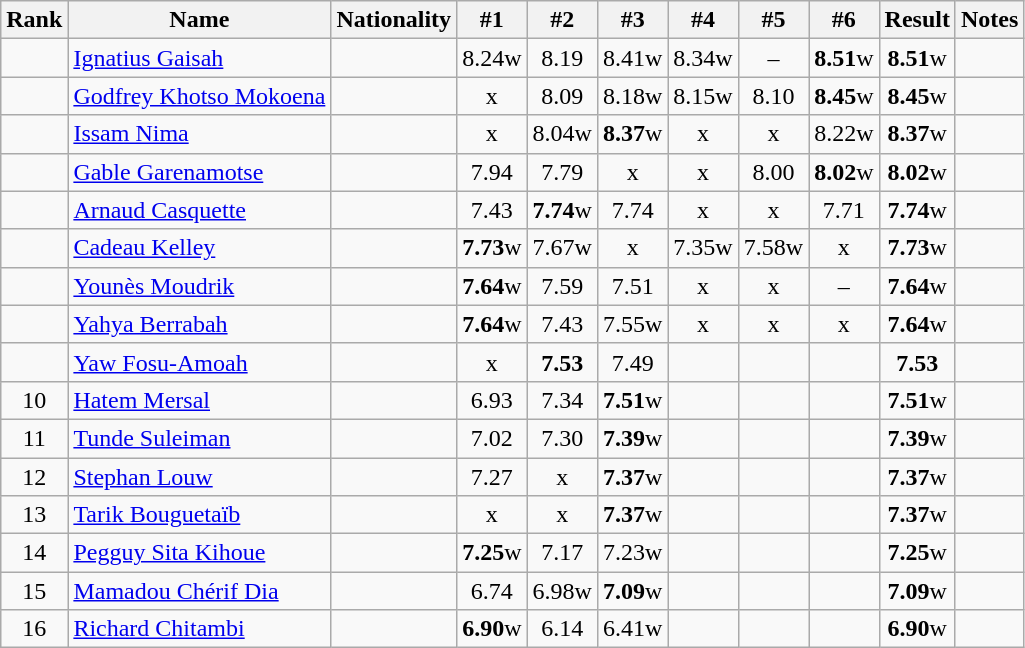<table class="wikitable sortable" style="text-align:center">
<tr>
<th>Rank</th>
<th>Name</th>
<th>Nationality</th>
<th>#1</th>
<th>#2</th>
<th>#3</th>
<th>#4</th>
<th>#5</th>
<th>#6</th>
<th>Result</th>
<th>Notes</th>
</tr>
<tr>
<td></td>
<td align=left><a href='#'>Ignatius Gaisah</a></td>
<td align=left></td>
<td>8.24w</td>
<td>8.19</td>
<td>8.41w</td>
<td>8.34w</td>
<td>–</td>
<td><strong>8.51</strong>w</td>
<td><strong>8.51</strong>w</td>
<td></td>
</tr>
<tr>
<td></td>
<td align=left><a href='#'>Godfrey Khotso Mokoena</a></td>
<td align=left></td>
<td>x</td>
<td>8.09</td>
<td>8.18w</td>
<td>8.15w</td>
<td>8.10</td>
<td><strong>8.45</strong>w</td>
<td><strong>8.45</strong>w</td>
<td></td>
</tr>
<tr>
<td></td>
<td align=left><a href='#'>Issam Nima</a></td>
<td align=left></td>
<td>x</td>
<td>8.04w</td>
<td><strong>8.37</strong>w</td>
<td>x</td>
<td>x</td>
<td>8.22w</td>
<td><strong>8.37</strong>w</td>
<td></td>
</tr>
<tr>
<td></td>
<td align=left><a href='#'>Gable Garenamotse</a></td>
<td align=left></td>
<td>7.94</td>
<td>7.79</td>
<td>x</td>
<td>x</td>
<td>8.00</td>
<td><strong>8.02</strong>w</td>
<td><strong>8.02</strong>w</td>
<td></td>
</tr>
<tr>
<td></td>
<td align=left><a href='#'>Arnaud Casquette</a></td>
<td align=left></td>
<td>7.43</td>
<td><strong>7.74</strong>w</td>
<td>7.74</td>
<td>x</td>
<td>x</td>
<td>7.71</td>
<td><strong>7.74</strong>w</td>
<td></td>
</tr>
<tr>
<td></td>
<td align=left><a href='#'>Cadeau Kelley</a></td>
<td align=left></td>
<td><strong>7.73</strong>w</td>
<td>7.67w</td>
<td>x</td>
<td>7.35w</td>
<td>7.58w</td>
<td>x</td>
<td><strong>7.73</strong>w</td>
<td></td>
</tr>
<tr>
<td></td>
<td align=left><a href='#'>Younès Moudrik</a></td>
<td align=left></td>
<td><strong>7.64</strong>w</td>
<td>7.59</td>
<td>7.51</td>
<td>x</td>
<td>x</td>
<td>–</td>
<td><strong>7.64</strong>w</td>
<td></td>
</tr>
<tr>
<td></td>
<td align=left><a href='#'>Yahya Berrabah</a></td>
<td align=left></td>
<td><strong>7.64</strong>w</td>
<td>7.43</td>
<td>7.55w</td>
<td>x</td>
<td>x</td>
<td>x</td>
<td><strong>7.64</strong>w</td>
<td></td>
</tr>
<tr>
<td></td>
<td align=left><a href='#'>Yaw Fosu-Amoah</a></td>
<td align=left></td>
<td>x</td>
<td><strong>7.53</strong></td>
<td>7.49</td>
<td></td>
<td></td>
<td></td>
<td><strong>7.53</strong></td>
<td></td>
</tr>
<tr>
<td>10</td>
<td align=left><a href='#'>Hatem Mersal</a></td>
<td align=left></td>
<td>6.93</td>
<td>7.34</td>
<td><strong>7.51</strong>w</td>
<td></td>
<td></td>
<td></td>
<td><strong>7.51</strong>w</td>
<td></td>
</tr>
<tr>
<td>11</td>
<td align=left><a href='#'>Tunde Suleiman</a></td>
<td align=left></td>
<td>7.02</td>
<td>7.30</td>
<td><strong>7.39</strong>w</td>
<td></td>
<td></td>
<td></td>
<td><strong>7.39</strong>w</td>
<td></td>
</tr>
<tr>
<td>12</td>
<td align=left><a href='#'>Stephan Louw</a></td>
<td align=left></td>
<td>7.27</td>
<td>x</td>
<td><strong>7.37</strong>w</td>
<td></td>
<td></td>
<td></td>
<td><strong>7.37</strong>w</td>
<td></td>
</tr>
<tr>
<td>13</td>
<td align=left><a href='#'>Tarik Bouguetaïb</a></td>
<td align=left></td>
<td>x</td>
<td>x</td>
<td><strong>7.37</strong>w</td>
<td></td>
<td></td>
<td></td>
<td><strong>7.37</strong>w</td>
<td></td>
</tr>
<tr>
<td>14</td>
<td align=left><a href='#'>Pegguy Sita Kihoue</a></td>
<td align=left></td>
<td><strong>7.25</strong>w</td>
<td>7.17</td>
<td>7.23w</td>
<td></td>
<td></td>
<td></td>
<td><strong>7.25</strong>w</td>
<td></td>
</tr>
<tr>
<td>15</td>
<td align=left><a href='#'>Mamadou Chérif Dia</a></td>
<td align=left></td>
<td>6.74</td>
<td>6.98w</td>
<td><strong>7.09</strong>w</td>
<td></td>
<td></td>
<td></td>
<td><strong>7.09</strong>w</td>
<td></td>
</tr>
<tr>
<td>16</td>
<td align=left><a href='#'>Richard Chitambi</a></td>
<td align=left></td>
<td><strong>6.90</strong>w</td>
<td>6.14</td>
<td>6.41w</td>
<td></td>
<td></td>
<td></td>
<td><strong>6.90</strong>w</td>
<td></td>
</tr>
</table>
